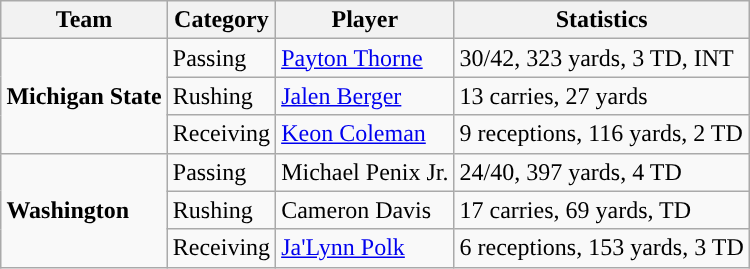<table class="wikitable" style="float: right;">
<tr>
<th>Team</th>
<th>Category</th>
<th>Player</th>
<th>Statistics</th>
</tr>
<tr>
<td rowspan=3><strong>Michigan State</strong></td>
<td>Passing</td>
<td><a href='#'>Payton Thorne</a></td>
<td>30/42, 323 yards, 3 TD, INT</td>
</tr>
<tr>
<td>Rushing</td>
<td><a href='#'>Jalen Berger</a></td>
<td>13 carries, 27 yards</td>
</tr>
<tr>
<td>Receiving</td>
<td><a href='#'>Keon Coleman</a></td>
<td>9 receptions, 116 yards, 2 TD</td>
</tr>
<tr>
<td rowspan=3><strong>Washington</strong></td>
<td>Passing</td>
<td>Michael Penix Jr.</td>
<td>24/40, 397 yards, 4 TD</td>
</tr>
<tr>
<td>Rushing</td>
<td>Cameron Davis</td>
<td>17 carries, 69 yards, TD</td>
</tr>
<tr>
<td>Receiving</td>
<td><a href='#'>Ja'Lynn Polk</a></td>
<td>6 receptions, 153 yards, 3 TD</td>
</tr>
</table>
